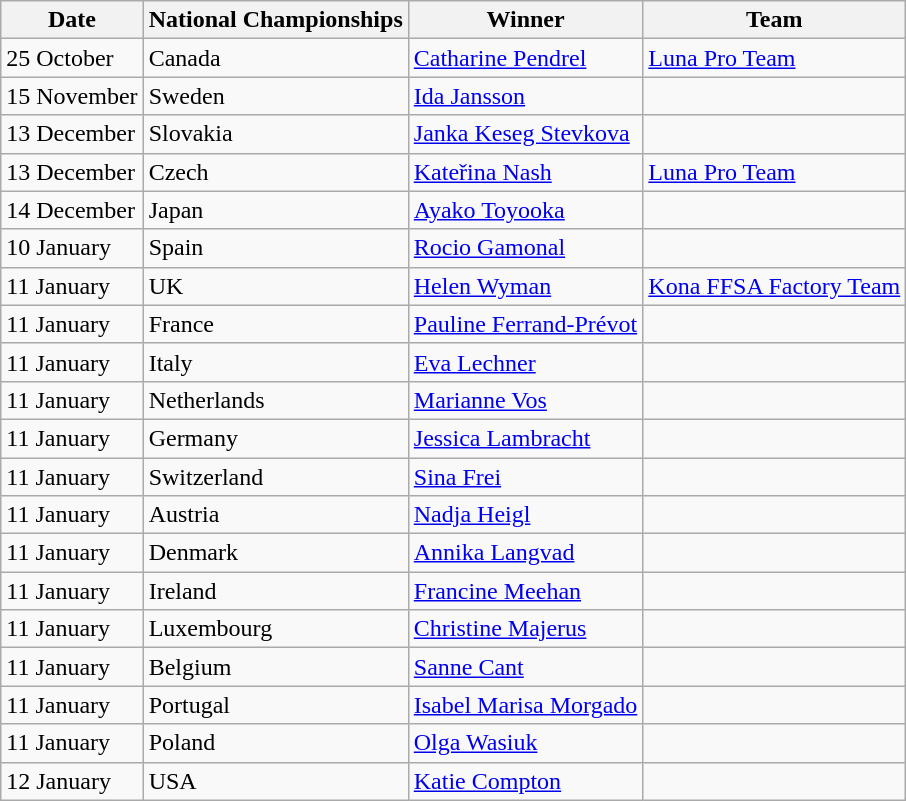<table class="wikitable sortable">
<tr>
<th>Date</th>
<th>National Championships</th>
<th>Winner</th>
<th>Team</th>
</tr>
<tr>
<td>25 October</td>
<td> Canada</td>
<td><a href='#'>Catharine Pendrel</a></td>
<td><a href='#'>Luna Pro Team</a></td>
</tr>
<tr>
<td>15 November</td>
<td> Sweden</td>
<td><a href='#'>Ida Jansson</a></td>
<td></td>
</tr>
<tr>
<td>13 December</td>
<td> Slovakia</td>
<td><a href='#'>Janka Keseg Stevkova</a></td>
<td></td>
</tr>
<tr>
<td>13 December</td>
<td> Czech</td>
<td><a href='#'>Kateřina Nash</a></td>
<td><a href='#'>Luna Pro Team</a></td>
</tr>
<tr>
<td>14 December</td>
<td> Japan</td>
<td><a href='#'>Ayako Toyooka</a></td>
<td></td>
</tr>
<tr>
<td>10 January</td>
<td> Spain</td>
<td><a href='#'>Rocio Gamonal</a></td>
<td></td>
</tr>
<tr>
<td>11 January</td>
<td> UK</td>
<td><a href='#'>Helen Wyman</a></td>
<td><a href='#'>Kona FFSA Factory Team</a></td>
</tr>
<tr>
<td>11 January</td>
<td> France</td>
<td><a href='#'>Pauline Ferrand-Prévot</a></td>
<td></td>
</tr>
<tr>
<td>11 January</td>
<td> Italy</td>
<td><a href='#'>Eva Lechner</a></td>
<td></td>
</tr>
<tr>
<td>11 January</td>
<td> Netherlands</td>
<td><a href='#'>Marianne Vos</a></td>
<td></td>
</tr>
<tr>
<td>11 January</td>
<td> Germany</td>
<td><a href='#'>Jessica Lambracht</a></td>
<td></td>
</tr>
<tr>
<td>11 January</td>
<td> Switzerland</td>
<td><a href='#'>Sina Frei</a></td>
<td></td>
</tr>
<tr>
<td>11 January</td>
<td> Austria</td>
<td><a href='#'>Nadja Heigl</a></td>
<td></td>
</tr>
<tr>
<td>11 January</td>
<td> Denmark</td>
<td><a href='#'>Annika Langvad</a></td>
<td></td>
</tr>
<tr>
<td>11 January</td>
<td> Ireland</td>
<td><a href='#'>Francine Meehan</a></td>
<td></td>
</tr>
<tr>
<td>11 January</td>
<td> Luxembourg</td>
<td><a href='#'>Christine Majerus</a></td>
<td></td>
</tr>
<tr>
<td>11 January</td>
<td> Belgium</td>
<td><a href='#'>Sanne Cant</a></td>
<td></td>
</tr>
<tr>
<td>11 January</td>
<td> Portugal</td>
<td><a href='#'>Isabel Marisa Morgado</a></td>
<td></td>
</tr>
<tr>
<td>11 January</td>
<td> Poland</td>
<td><a href='#'>Olga Wasiuk</a></td>
<td></td>
</tr>
<tr>
<td>12 January</td>
<td> USA</td>
<td><a href='#'>Katie Compton</a></td>
<td></td>
</tr>
</table>
